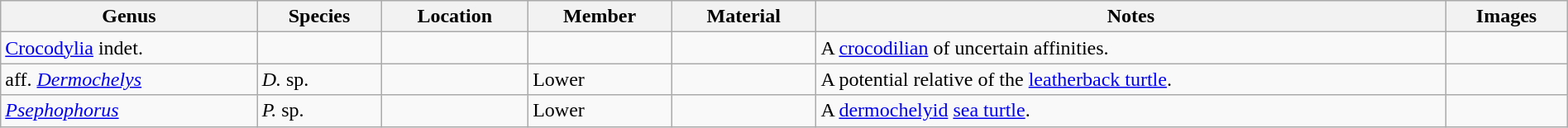<table class="wikitable" align="center" width="100%">
<tr>
<th>Genus</th>
<th>Species</th>
<th>Location</th>
<th>Member</th>
<th>Material</th>
<th>Notes</th>
<th>Images</th>
</tr>
<tr>
<td><a href='#'>Crocodylia</a> indet.</td>
<td></td>
<td></td>
<td></td>
<td></td>
<td>A <a href='#'>crocodilian</a> of uncertain affinities.</td>
<td></td>
</tr>
<tr>
<td>aff. <em><a href='#'>Dermochelys</a></em></td>
<td><em>D.</em> sp.</td>
<td></td>
<td>Lower</td>
<td></td>
<td>A potential relative of the <a href='#'>leatherback turtle</a>.</td>
<td></td>
</tr>
<tr>
<td><em><a href='#'>Psephophorus</a></em></td>
<td><em>P.</em> sp.</td>
<td></td>
<td>Lower</td>
<td></td>
<td>A <a href='#'>dermochelyid</a> <a href='#'>sea turtle</a>.</td>
<td></td>
</tr>
</table>
